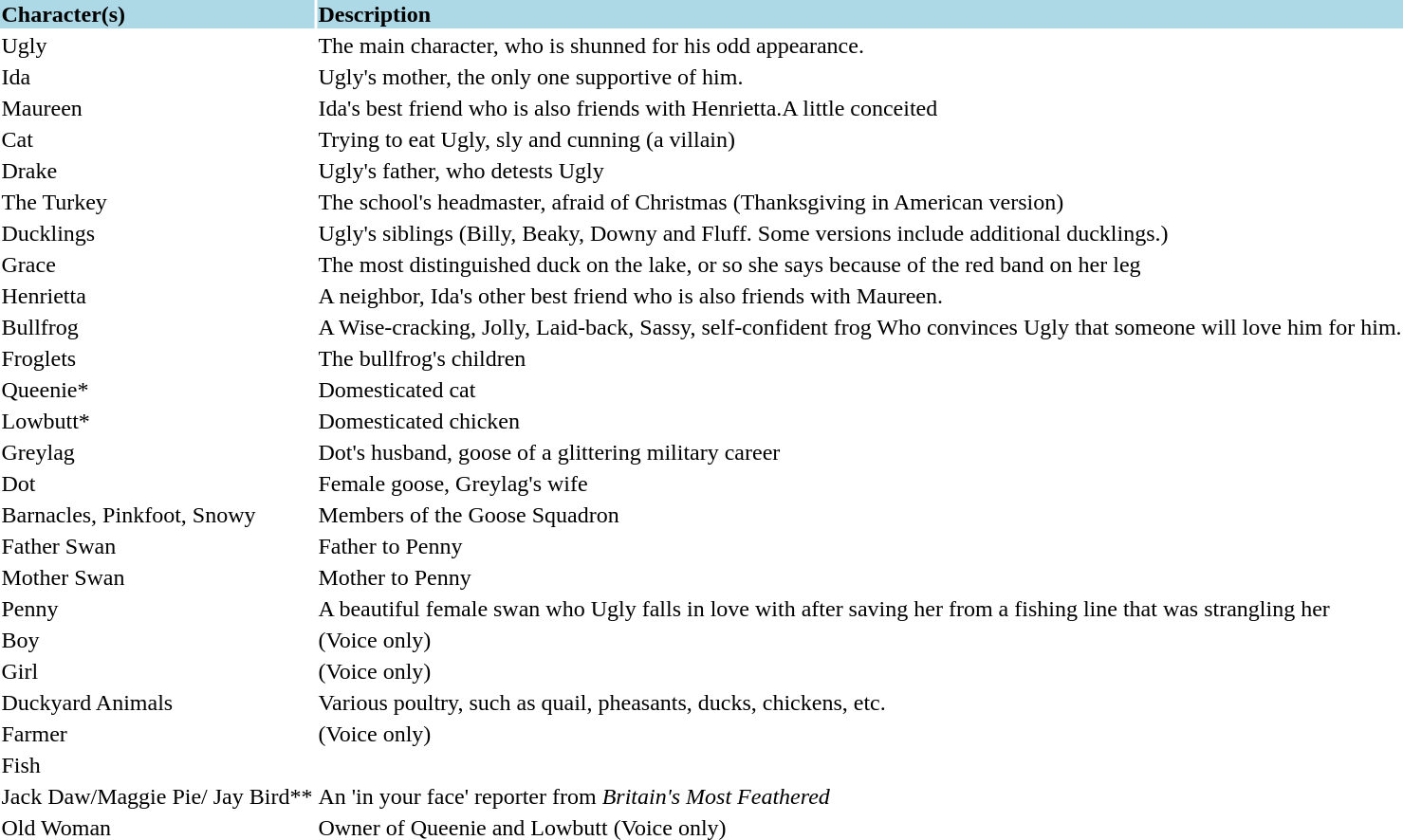<table height="100px" style="wikitable" border="0">
<tr>
<td style="background:lightblue"><strong>Character(s)</strong></td>
<td style="background:lightblue"><strong>Description</strong></td>
</tr>
<tr>
<td>Ugly</td>
<td>The main character, who is shunned for his odd appearance.</td>
</tr>
<tr>
<td>Ida</td>
<td>Ugly's mother, the only one supportive of him.</td>
</tr>
<tr>
<td>Maureen</td>
<td>Ida's best friend who is also friends with Henrietta.A little conceited</td>
</tr>
<tr>
<td>Cat</td>
<td>Trying to eat Ugly, sly and cunning (a villain)</td>
</tr>
<tr>
<td>Drake</td>
<td>Ugly's father, who detests Ugly</td>
</tr>
<tr>
<td>The Turkey</td>
<td>The school's headmaster, afraid of Christmas (Thanksgiving in American version)</td>
</tr>
<tr>
<td>Ducklings</td>
<td>Ugly's siblings (Billy, Beaky, Downy and Fluff. Some versions include additional ducklings.)</td>
</tr>
<tr>
<td>Grace</td>
<td>The most distinguished duck on the lake, or so she says because of the red band on her leg</td>
</tr>
<tr>
<td>Henrietta</td>
<td>A neighbor, Ida's other best friend who is also friends with Maureen.</td>
</tr>
<tr>
<td>Bullfrog</td>
<td>A Wise-cracking, Jolly, Laid-back, Sassy, self-confident frog Who convinces Ugly that someone will love him for him.</td>
</tr>
<tr>
<td>Froglets</td>
<td>The bullfrog's children</td>
</tr>
<tr>
<td>Queenie*</td>
<td>Domesticated cat</td>
</tr>
<tr>
<td>Lowbutt*</td>
<td>Domesticated chicken</td>
</tr>
<tr>
<td>Greylag</td>
<td>Dot's husband, goose of a glittering military career</td>
</tr>
<tr>
<td>Dot</td>
<td>Female goose, Greylag's wife</td>
</tr>
<tr>
<td>Barnacles, Pinkfoot, Snowy</td>
<td>Members of the Goose Squadron</td>
</tr>
<tr>
<td>Father Swan</td>
<td>Father to Penny</td>
</tr>
<tr>
<td>Mother Swan</td>
<td>Mother to Penny</td>
</tr>
<tr>
<td>Penny</td>
<td>A beautiful female swan who Ugly falls in love with after saving her from a fishing line that was strangling her</td>
</tr>
<tr>
<td>Boy</td>
<td>(Voice only)</td>
</tr>
<tr>
<td>Girl</td>
<td>(Voice only)</td>
</tr>
<tr>
<td>Duckyard Animals</td>
<td>Various poultry, such as quail, pheasants, ducks, chickens, etc.</td>
</tr>
<tr>
<td>Farmer</td>
<td>(Voice only)</td>
</tr>
<tr>
<td>Fish</td>
<td></td>
</tr>
<tr>
<td>Jack Daw/Maggie Pie/ Jay Bird**</td>
<td>An 'in your face' reporter from <em>Britain's Most Feathered</em></td>
</tr>
<tr>
<td>Old Woman</td>
<td>Owner of Queenie and Lowbutt (Voice only)</td>
</tr>
</table>
